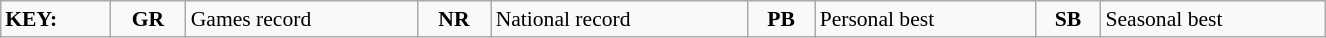<table class="wikitable" width="70%" style="margin:0.5em auto; font-size:90%;position:relative;">
<tr>
<td><strong>KEY:</strong></td>
<td align="center"><strong>GR</strong></td>
<td>Games record</td>
<td align="center"><strong>NR</strong></td>
<td>National record</td>
<td align="center"><strong>PB</strong></td>
<td>Personal best</td>
<td align="center"><strong>SB</strong></td>
<td>Seasonal best</td>
</tr>
</table>
